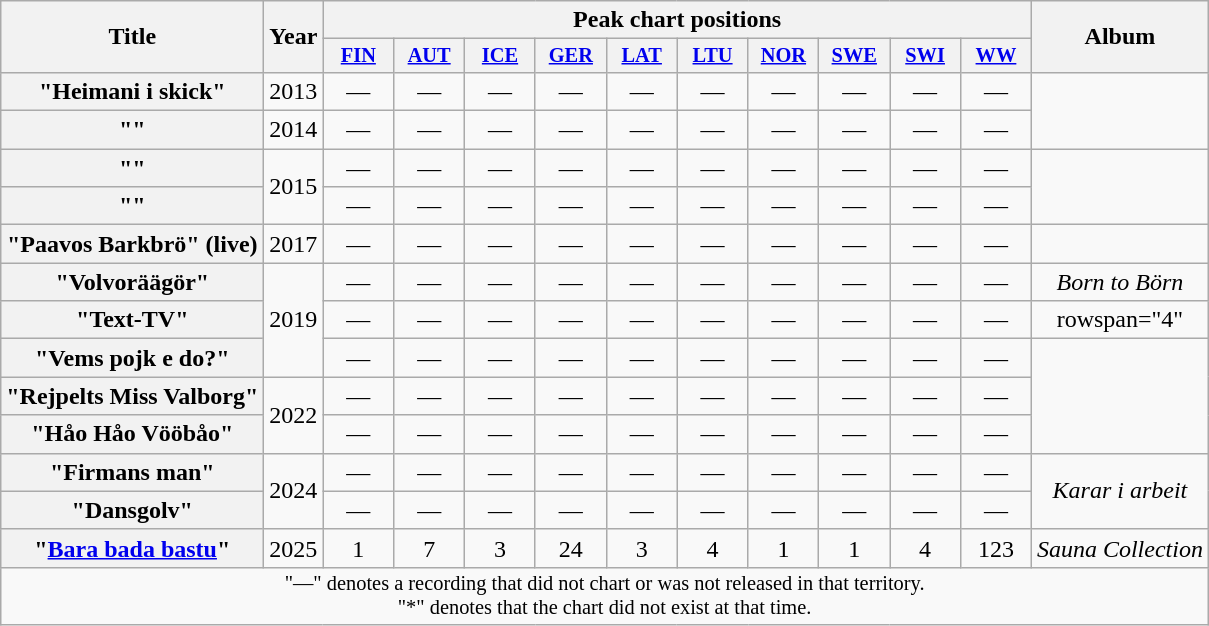<table class="wikitable plainrowheaders" style="text-align:center">
<tr>
<th scope="col" rowspan="2">Title</th>
<th scope="col" rowspan="2">Year</th>
<th scope="col" colspan="10">Peak chart positions</th>
<th scope="col" rowspan="2">Album</th>
</tr>
<tr>
<th scope="col" style="width:3em;font-size:85%;"><a href='#'>FIN</a><br></th>
<th scope="col" style="width:3em;font-size:85%;"><a href='#'>AUT</a><br></th>
<th scope="col" style="width:3em;font-size:85%;"><a href='#'>ICE</a><br></th>
<th scope="col" style="width:3em;font-size:85%;"><a href='#'>GER</a><br></th>
<th scope="col" style="width:3em;font-size:85%;"><a href='#'>LAT</a><br></th>
<th scope="col" style="width:3em;font-size:85%;"><a href='#'>LTU</a><br></th>
<th scope="col" style="width:3em;font-size:85%;"><a href='#'>NOR</a><br></th>
<th scope="col" style="width:3em;font-size:85%;"><a href='#'>SWE</a><br></th>
<th scope="col" style="width:3em;font-size:85%;"><a href='#'>SWI</a><br></th>
<th scope="col" style="width:3em;font-size:85%;"><a href='#'>WW</a><br></th>
</tr>
<tr>
<th scope="row">"Heimani i skick"</th>
<td>2013</td>
<td>—</td>
<td>—</td>
<td>—</td>
<td>—</td>
<td>—</td>
<td>—</td>
<td>—</td>
<td>—</td>
<td>—</td>
<td>—</td>
<td rowspan="2"><em></em></td>
</tr>
<tr>
<th scope="row">""</th>
<td>2014</td>
<td>—</td>
<td>—</td>
<td>—</td>
<td>—</td>
<td>—</td>
<td>—</td>
<td>—</td>
<td>—</td>
<td>—</td>
<td>—</td>
</tr>
<tr>
<th scope="row">""</th>
<td rowspan=2>2015</td>
<td>—</td>
<td>—</td>
<td>—</td>
<td>—</td>
<td>—</td>
<td>—</td>
<td>—</td>
<td>—</td>
<td>—</td>
<td>—</td>
<td rowspan="2"><em></em></td>
</tr>
<tr>
<th scope="row">""</th>
<td>—</td>
<td>—</td>
<td>—</td>
<td>—</td>
<td>—</td>
<td>—</td>
<td>—</td>
<td>—</td>
<td>—</td>
<td>—</td>
</tr>
<tr>
<th scope="row">"Paavos Barkbrö" (live)</th>
<td>2017</td>
<td>—</td>
<td>—</td>
<td>—</td>
<td>—</td>
<td>—</td>
<td>—</td>
<td>—</td>
<td>—</td>
<td>—</td>
<td>—</td>
<td></td>
</tr>
<tr>
<th scope="row">"Volvoräägör"<br></th>
<td rowspan="3">2019</td>
<td>—</td>
<td>—</td>
<td>—</td>
<td>—</td>
<td>—</td>
<td>—</td>
<td>—</td>
<td>—</td>
<td>—</td>
<td>—</td>
<td><em>Born to Börn</em></td>
</tr>
<tr>
<th scope="row">"Text-TV"</th>
<td>—</td>
<td>—</td>
<td>—</td>
<td>—</td>
<td>—</td>
<td>—</td>
<td>—</td>
<td>—</td>
<td>—</td>
<td>—</td>
<td>rowspan="4"</td>
</tr>
<tr>
<th scope="row">"Vems pojk e do?"</th>
<td>—</td>
<td>—</td>
<td>—</td>
<td>—</td>
<td>—</td>
<td>—</td>
<td>—</td>
<td>—</td>
<td>—</td>
<td>—</td>
</tr>
<tr>
<th scope="row">"Rejpelts Miss Valborg"<br></th>
<td rowspan="2">2022</td>
<td>—</td>
<td>—</td>
<td>—</td>
<td>—</td>
<td>—</td>
<td>—</td>
<td>—</td>
<td>—</td>
<td>—</td>
<td>—</td>
</tr>
<tr>
<th scope="row">"Håo Håo Vööbåo"<br></th>
<td>—</td>
<td>—</td>
<td>—</td>
<td>—</td>
<td>—</td>
<td>—</td>
<td>—</td>
<td>—</td>
<td>—</td>
<td>—</td>
</tr>
<tr>
<th scope="row">"Firmans man"</th>
<td rowspan="2">2024</td>
<td>—</td>
<td>—</td>
<td>—</td>
<td>—</td>
<td>—</td>
<td>—</td>
<td>—</td>
<td>—</td>
<td>—</td>
<td>—</td>
<td rowspan="2"><em>Karar i arbeit</em></td>
</tr>
<tr>
<th scope="row">"Dansgolv"</th>
<td>—</td>
<td>—</td>
<td>—</td>
<td>—</td>
<td>—</td>
<td>—</td>
<td>—</td>
<td>—</td>
<td>—</td>
<td>—</td>
</tr>
<tr>
<th scope="row">"<a href='#'>Bara bada bastu</a>"</th>
<td>2025</td>
<td>1</td>
<td>7</td>
<td>3</td>
<td>24</td>
<td>3</td>
<td>4</td>
<td>1</td>
<td>1</td>
<td>4</td>
<td>123</td>
<td><em>Sauna Collection</em></td>
</tr>
<tr>
<td colspan="13" style="font-size:85%">"—" denotes a recording that did not chart or was not released in that territory.<br>"*" denotes that the chart did not exist at that time.</td>
</tr>
</table>
